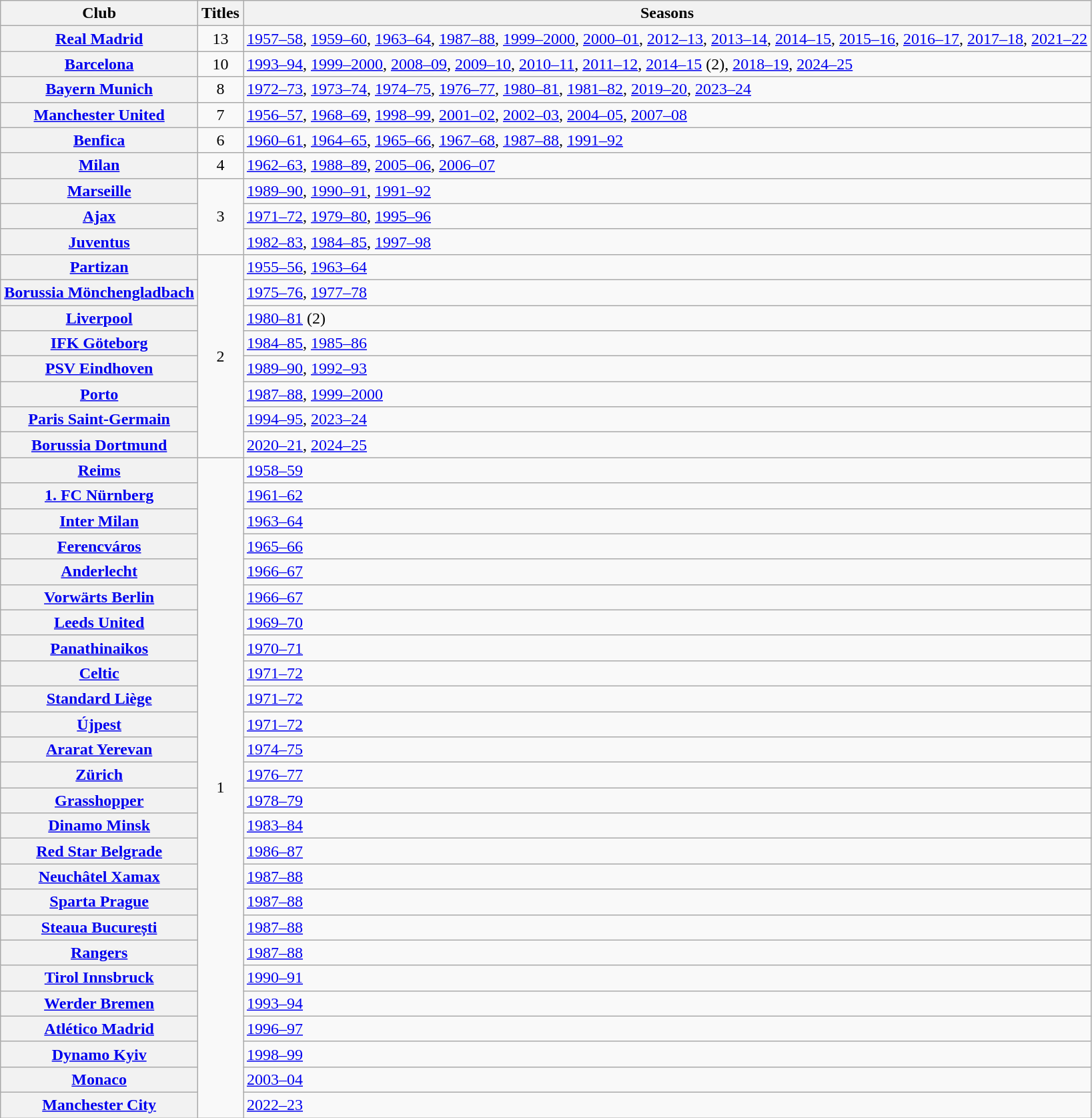<table class="wikitable sortable plainrowheaders">
<tr>
<th scope="col">Club</th>
<th scope="col">Titles</th>
<th scope="col">Seasons</th>
</tr>
<tr>
<th scope="row"> <a href='#'>Real Madrid</a></th>
<td style="text-align:center;">13</td>
<td><a href='#'>1957–58</a>, <a href='#'>1959–60</a>, <a href='#'>1963–64</a>, <a href='#'>1987–88</a>, <a href='#'>1999–2000</a>, <a href='#'>2000–01</a>, <a href='#'>2012–13</a>, <a href='#'>2013–14</a>, <a href='#'>2014–15</a>, <a href='#'>2015–16</a>, <a href='#'>2016–17</a>, <a href='#'>2017–18</a>, <a href='#'>2021–22</a></td>
</tr>
<tr>
<th scope="row"> <a href='#'>Barcelona</a></th>
<td style="text-align:center;">10</td>
<td><a href='#'>1993–94</a>, <a href='#'>1999–2000</a>, <a href='#'>2008–09</a>, <a href='#'>2009–10</a>, <a href='#'>2010–11</a>, <a href='#'>2011–12</a>, <a href='#'>2014–15</a> (2), <a href='#'>2018–19</a>, <a href='#'>2024–25</a></td>
</tr>
<tr>
<th scope="row"> <a href='#'>Bayern Munich</a></th>
<td style="text-align:center;">8</td>
<td><a href='#'>1972–73</a>, <a href='#'>1973–74</a>, <a href='#'>1974–75</a>, <a href='#'>1976–77</a>, <a href='#'>1980–81</a>, <a href='#'>1981–82</a>, <a href='#'>2019–20</a>, <a href='#'>2023–24</a></td>
</tr>
<tr>
<th scope="row"> <a href='#'>Manchester United</a></th>
<td style="text-align:center;">7</td>
<td><a href='#'>1956–57</a>, <a href='#'>1968–69</a>, <a href='#'>1998–99</a>, <a href='#'>2001–02</a>, <a href='#'>2002–03</a>, <a href='#'>2004–05</a>, <a href='#'>2007–08</a></td>
</tr>
<tr>
<th scope="row"> <a href='#'>Benfica</a></th>
<td style="text-align:center;">6</td>
<td><a href='#'>1960–61</a>, <a href='#'>1964–65</a>, <a href='#'>1965–66</a>, <a href='#'>1967–68</a>, <a href='#'>1987–88</a>, <a href='#'>1991–92</a></td>
</tr>
<tr>
<th scope="row"> <a href='#'>Milan</a></th>
<td style="text-align:center;">4</td>
<td><a href='#'>1962–63</a>, <a href='#'>1988–89</a>, <a href='#'>2005–06</a>, <a href='#'>2006–07</a></td>
</tr>
<tr>
<th scope="row"> <a href='#'>Marseille</a></th>
<td rowspan="3" style="text-align:center;">3</td>
<td><a href='#'>1989–90</a>, <a href='#'>1990–91</a>, <a href='#'>1991–92</a></td>
</tr>
<tr>
<th scope="row"> <a href='#'>Ajax</a></th>
<td><a href='#'>1971–72</a>, <a href='#'>1979–80</a>, <a href='#'>1995–96</a></td>
</tr>
<tr>
<th scope="row"> <a href='#'>Juventus</a></th>
<td><a href='#'>1982–83</a>, <a href='#'>1984–85</a>, <a href='#'>1997–98</a></td>
</tr>
<tr>
<th scope="row"> <a href='#'>Partizan</a></th>
<td rowspan="8" style="text-align:center;">2</td>
<td><a href='#'>1955–56</a>, <a href='#'>1963–64</a></td>
</tr>
<tr>
<th scope="row"> <a href='#'>Borussia Mönchengladbach</a></th>
<td><a href='#'>1975–76</a>, <a href='#'>1977–78</a></td>
</tr>
<tr>
<th scope="row"> <a href='#'>Liverpool</a></th>
<td><a href='#'>1980–81</a> (2)</td>
</tr>
<tr>
<th scope="row"> <a href='#'>IFK Göteborg</a></th>
<td><a href='#'>1984–85</a>, <a href='#'>1985–86</a></td>
</tr>
<tr>
<th scope="row"> <a href='#'>PSV Eindhoven</a></th>
<td><a href='#'>1989–90</a>, <a href='#'>1992–93</a></td>
</tr>
<tr>
<th scope="row"> <a href='#'>Porto</a></th>
<td><a href='#'>1987–88</a>, <a href='#'>1999–2000</a></td>
</tr>
<tr>
<th scope="row"> <a href='#'>Paris Saint-Germain</a></th>
<td><a href='#'>1994–95</a>, <a href='#'>2023–24</a></td>
</tr>
<tr>
<th scope="row"> <a href='#'>Borussia Dortmund</a></th>
<td><a href='#'>2020–21</a>, <a href='#'>2024–25</a></td>
</tr>
<tr>
<th scope="row"> <a href='#'>Reims</a></th>
<td rowspan="26" style="text-align:center;">1</td>
<td><a href='#'>1958–59</a></td>
</tr>
<tr>
<th scope="row"> <a href='#'>1. FC Nürnberg</a></th>
<td><a href='#'>1961–62</a></td>
</tr>
<tr>
<th scope="row"> <a href='#'>Inter Milan</a></th>
<td><a href='#'>1963–64</a></td>
</tr>
<tr>
<th scope="row"> <a href='#'>Ferencváros</a></th>
<td><a href='#'>1965–66</a></td>
</tr>
<tr>
<th scope="row"> <a href='#'>Anderlecht</a></th>
<td><a href='#'>1966–67</a></td>
</tr>
<tr>
<th scope="row"> <a href='#'>Vorwärts Berlin</a></th>
<td><a href='#'>1966–67</a></td>
</tr>
<tr>
<th scope="row"> <a href='#'>Leeds United</a></th>
<td><a href='#'>1969–70</a></td>
</tr>
<tr>
<th scope="row"> <a href='#'>Panathinaikos</a></th>
<td><a href='#'>1970–71</a></td>
</tr>
<tr>
<th scope="row"> <a href='#'>Celtic</a></th>
<td><a href='#'>1971–72</a></td>
</tr>
<tr>
<th scope="row"> <a href='#'>Standard Liège</a></th>
<td><a href='#'>1971–72</a></td>
</tr>
<tr>
<th scope="row"> <a href='#'>Újpest</a></th>
<td><a href='#'>1971–72</a></td>
</tr>
<tr>
<th scope="row"> <a href='#'>Ararat Yerevan</a></th>
<td><a href='#'>1974–75</a></td>
</tr>
<tr>
<th scope="row"> <a href='#'>Zürich</a></th>
<td><a href='#'>1976–77</a></td>
</tr>
<tr>
<th scope="row"> <a href='#'>Grasshopper</a></th>
<td><a href='#'>1978–79</a></td>
</tr>
<tr>
<th scope="row"> <a href='#'>Dinamo Minsk</a></th>
<td><a href='#'>1983–84</a></td>
</tr>
<tr>
<th scope="row"> <a href='#'>Red Star Belgrade</a></th>
<td><a href='#'>1986–87</a></td>
</tr>
<tr>
<th scope="row"> <a href='#'>Neuchâtel Xamax</a></th>
<td><a href='#'>1987–88</a></td>
</tr>
<tr>
<th scope="row"> <a href='#'>Sparta Prague</a></th>
<td><a href='#'>1987–88</a></td>
</tr>
<tr>
<th scope="row"> <a href='#'>Steaua București</a></th>
<td><a href='#'>1987–88</a></td>
</tr>
<tr>
<th scope="row"> <a href='#'>Rangers</a></th>
<td><a href='#'>1987–88</a></td>
</tr>
<tr>
<th scope="row"> <a href='#'>Tirol Innsbruck</a></th>
<td><a href='#'>1990–91</a></td>
</tr>
<tr>
<th scope="row"> <a href='#'>Werder Bremen</a></th>
<td><a href='#'>1993–94</a></td>
</tr>
<tr>
<th scope="row"> <a href='#'>Atlético Madrid</a></th>
<td><a href='#'>1996–97</a></td>
</tr>
<tr>
<th scope="row"> <a href='#'>Dynamo Kyiv</a></th>
<td><a href='#'>1998–99</a></td>
</tr>
<tr>
<th scope="row"> <a href='#'>Monaco</a></th>
<td><a href='#'>2003–04</a></td>
</tr>
<tr>
<th scope="row"> <a href='#'>Manchester City</a></th>
<td><a href='#'>2022–23</a></td>
</tr>
</table>
